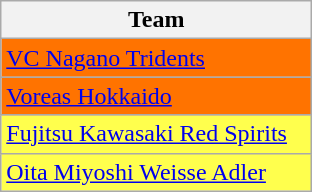<table class="wikitable" style="text-align: center;">
<tr>
<th width=200>Team</th>
</tr>
<tr bgcolor=#FF7300>
<td style="text-align:left;"><a href='#'>VC Nagano Tridents</a></td>
</tr>
<tr bgcolor=#FF7300>
<td style="text-align:left;"><a href='#'>Voreas Hokkaido</a></td>
</tr>
<tr bgcolor=#FFFF4D>
<td style="text-align:left;"><a href='#'>Fujitsu Kawasaki Red Spirits</a></td>
</tr>
<tr bgcolor=#FFFF4D>
<td style="text-align:left;"><a href='#'>Oita Miyoshi Weisse Adler</a></td>
</tr>
</table>
